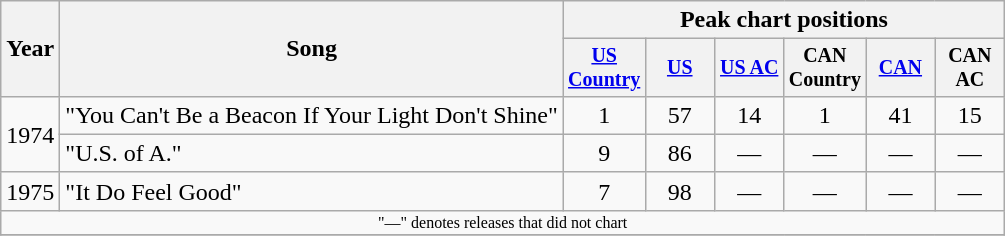<table class="wikitable" style="text-align:center;">
<tr>
<th rowspan="2">Year</th>
<th rowspan="2">Song</th>
<th colspan="6">Peak chart positions</th>
</tr>
<tr style="font-size:smaller;">
<th width="40"><a href='#'>US Country</a><br></th>
<th width="40"><a href='#'>US</a><br></th>
<th width="40"><a href='#'>US AC</a><br></th>
<th width="40">CAN Country<br></th>
<th width="40"><a href='#'>CAN</a><br></th>
<th width="40">CAN AC<br></th>
</tr>
<tr>
<td rowspan="2">1974</td>
<td align="left">"You Can't Be a Beacon If Your Light Don't Shine"</td>
<td>1</td>
<td>57</td>
<td>14</td>
<td>1</td>
<td>41</td>
<td>15</td>
</tr>
<tr>
<td align="left">"U.S. of A."</td>
<td>9</td>
<td>86</td>
<td>—</td>
<td>—</td>
<td>—</td>
<td>—</td>
</tr>
<tr>
<td>1975</td>
<td align="left">"It Do Feel Good"</td>
<td>7</td>
<td>98</td>
<td>—</td>
<td>—</td>
<td>—</td>
<td>—</td>
</tr>
<tr>
<td align="center" colspan="8" style="font-size: 8pt">"—" denotes releases that did not chart</td>
</tr>
<tr>
</tr>
</table>
